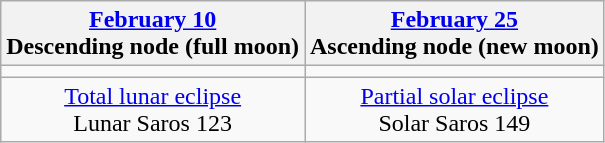<table class="wikitable">
<tr>
<th><a href='#'>February 10</a><br>Descending node (full moon)<br></th>
<th><a href='#'>February 25</a><br>Ascending node (new moon)<br></th>
</tr>
<tr>
<td></td>
<td></td>
</tr>
<tr align=center>
<td><a href='#'>Total lunar eclipse</a><br>Lunar Saros 123</td>
<td><a href='#'>Partial solar eclipse</a><br>Solar Saros 149</td>
</tr>
</table>
